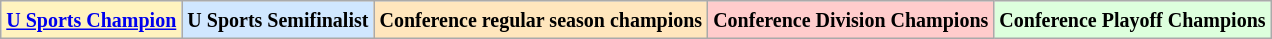<table class="wikitable">
<tr>
<td bgcolor="#FFF3BF"><small><strong><a href='#'>U Sports Champion</a> </strong></small></td>
<td bgcolor="#D0E7FF"><small><strong>U Sports Semifinalist</strong></small></td>
<td bgcolor="#FFE6BD"><small><strong>Conference regular season champions</strong></small></td>
<td bgcolor="#FFCCCC"><small><strong>Conference Division Champions</strong></small></td>
<td bgcolor="#ddffdd"><small><strong>Conference Playoff Champions</strong></small></td>
</tr>
</table>
